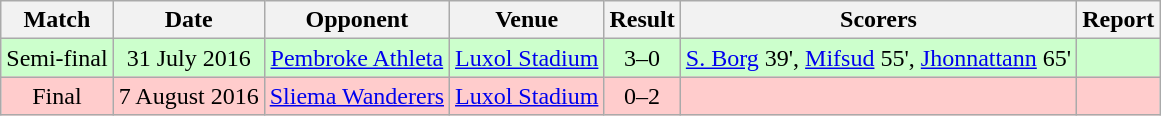<table class="wikitable" style="font-size:100%; text-align:center">
<tr>
<th>Match</th>
<th>Date</th>
<th>Opponent</th>
<th>Venue</th>
<th>Result</th>
<th>Scorers</th>
<th>Report</th>
</tr>
<tr style="background: #CCFFCC;">
<td>Semi-final</td>
<td>31 July 2016</td>
<td><a href='#'>Pembroke Athleta</a></td>
<td><a href='#'>Luxol Stadium</a></td>
<td>3–0</td>
<td><a href='#'>S. Borg</a> 39', <a href='#'>Mifsud</a> 55', <a href='#'>Jhonnattann</a> 65'</td>
<td></td>
</tr>
<tr style="background: #FFCCCC;">
<td>Final</td>
<td>7 August 2016</td>
<td><a href='#'>Sliema Wanderers</a></td>
<td><a href='#'>Luxol Stadium</a></td>
<td>0–2</td>
<td></td>
<td></td>
</tr>
</table>
